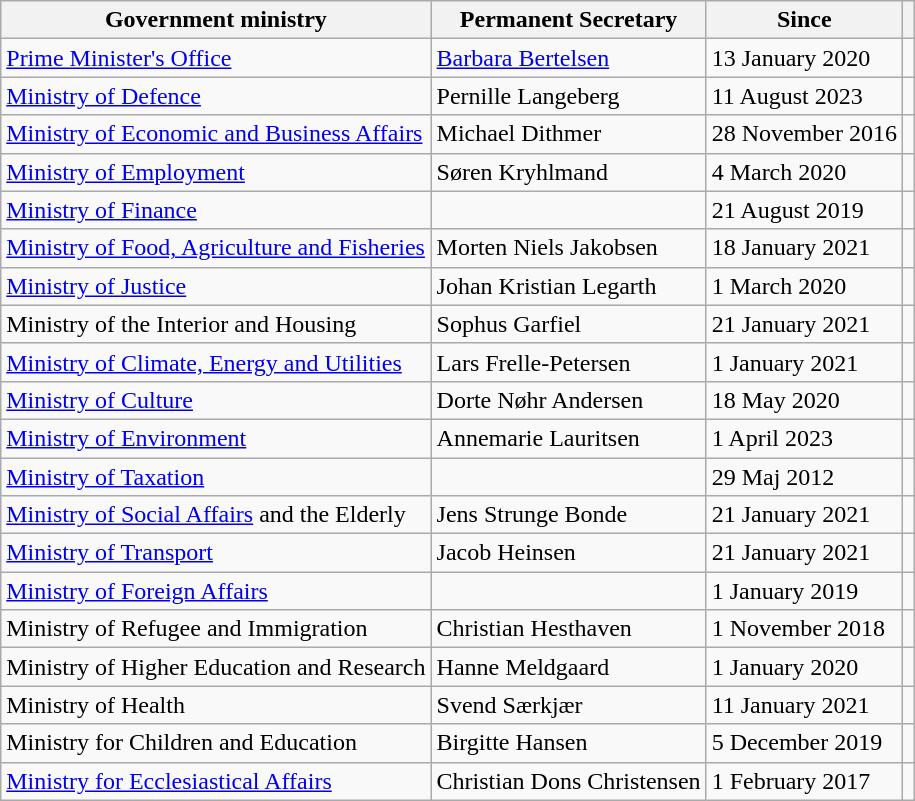<table class="wikitable">
<tr>
<th>Government ministry</th>
<th>Permanent Secretary</th>
<th>Since</th>
<th></th>
</tr>
<tr>
<td><a href='#'>Prime Minister's Office</a></td>
<td><a href='#'>Barbara Bertelsen</a></td>
<td>13 January 2020</td>
<td></td>
</tr>
<tr>
<td><a href='#'>Ministry of Defence</a></td>
<td>Pernille Langeberg </td>
<td>11 August 2023</td>
<td></td>
</tr>
<tr>
<td><a href='#'>Ministry of Economic and Business Affairs</a></td>
<td>Michael Dithmer</td>
<td>28 November 2016</td>
<td></td>
</tr>
<tr>
<td><a href='#'>Ministry of Employment</a></td>
<td>Søren Kryhlmand</td>
<td>4 March 2020</td>
<td></td>
</tr>
<tr>
<td><a href='#'>Ministry of Finance</a></td>
<td></td>
<td>21 August 2019</td>
<td></td>
</tr>
<tr>
<td><a href='#'>Ministry of Food, Agriculture and Fisheries</a></td>
<td>Morten Niels Jakobsen</td>
<td>18 January 2021</td>
<td></td>
</tr>
<tr>
<td><a href='#'>Ministry of Justice</a></td>
<td>Johan Kristian Legarth</td>
<td>1 March 2020</td>
<td></td>
</tr>
<tr>
<td>Ministry of the Interior and Housing</td>
<td>Sophus Garfiel</td>
<td>21 January 2021</td>
<td></td>
</tr>
<tr>
<td><a href='#'>Ministry of Climate, Energy and Utilities</a></td>
<td>Lars Frelle-Petersen</td>
<td>1 January 2021</td>
<td></td>
</tr>
<tr>
<td><a href='#'>Ministry of Culture</a></td>
<td>Dorte Nøhr Andersen</td>
<td>18 May 2020</td>
<td></td>
</tr>
<tr>
<td><a href='#'>Ministry of Environment</a></td>
<td>Annemarie Lauritsen</td>
<td>1 April 2023</td>
<td></td>
</tr>
<tr>
<td><a href='#'>Ministry of Taxation</a></td>
<td></td>
<td>29 Maj 2012</td>
<td></td>
</tr>
<tr>
<td><a href='#'>Ministry of Social Affairs</a> and the Elderly</td>
<td>Jens Strunge Bonde</td>
<td>21 January 2021</td>
<td></td>
</tr>
<tr>
<td><a href='#'>Ministry of Transport</a></td>
<td>Jacob Heinsen</td>
<td>21 January 2021</td>
<td></td>
</tr>
<tr>
<td><a href='#'>Ministry of Foreign Affairs</a></td>
<td></td>
<td>1 January 2019</td>
<td></td>
</tr>
<tr>
<td>Ministry of Refugee and Immigration</td>
<td>Christian Hesthaven</td>
<td>1 November 2018</td>
<td></td>
</tr>
<tr>
<td>Ministry of Higher Education and Research</td>
<td>Hanne Meldgaard</td>
<td>1 January 2020</td>
<td></td>
</tr>
<tr>
<td>Ministry of Health</td>
<td>Svend Særkjær</td>
<td>11 January 2021</td>
<td></td>
</tr>
<tr>
<td>Ministry for Children and Education</td>
<td>Birgitte Hansen</td>
<td>5 December 2019</td>
<td></td>
</tr>
<tr>
<td><a href='#'>Ministry for Ecclesiastical Affairs</a></td>
<td>Christian Dons Christensen</td>
<td>1 February 2017</td>
<td></td>
</tr>
</table>
